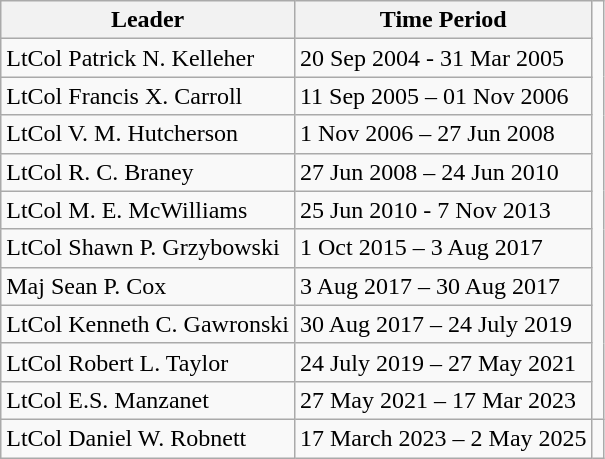<table class="wikitable">
<tr>
<th>Leader</th>
<th>Time Period</th>
</tr>
<tr>
<td>LtCol Patrick N. Kelleher</td>
<td>20 Sep 2004 - 31 Mar 2005</td>
</tr>
<tr>
<td>LtCol Francis X. Carroll</td>
<td>11 Sep 2005 – 01 Nov 2006</td>
</tr>
<tr>
<td>LtCol V. M. Hutcherson</td>
<td>1 Nov 2006 – 27 Jun 2008</td>
</tr>
<tr>
<td>LtCol R. C. Braney</td>
<td>27 Jun 2008  – 24 Jun 2010</td>
</tr>
<tr>
<td>LtCol M. E. McWilliams</td>
<td>25 Jun 2010 - 7 Nov 2013</td>
</tr>
<tr>
<td>LtCol Shawn P. Grzybowski</td>
<td>1 Oct 2015 – 3 Aug 2017</td>
</tr>
<tr>
<td>Maj Sean P. Cox</td>
<td>3 Aug 2017 – 30 Aug 2017</td>
</tr>
<tr>
<td>LtCol Kenneth C. Gawronski</td>
<td>30 Aug 2017 – 24 July 2019</td>
</tr>
<tr>
<td>LtCol Robert L. Taylor</td>
<td>24 July 2019 – 27 May 2021</td>
</tr>
<tr>
<td>LtCol E.S. Manzanet</td>
<td>27 May 2021 – 17 Mar 2023</td>
</tr>
<tr>
<td>LtCol Daniel W. Robnett</td>
<td>17 March 2023 – 2 May 2025</td>
<td></td>
</tr>
</table>
